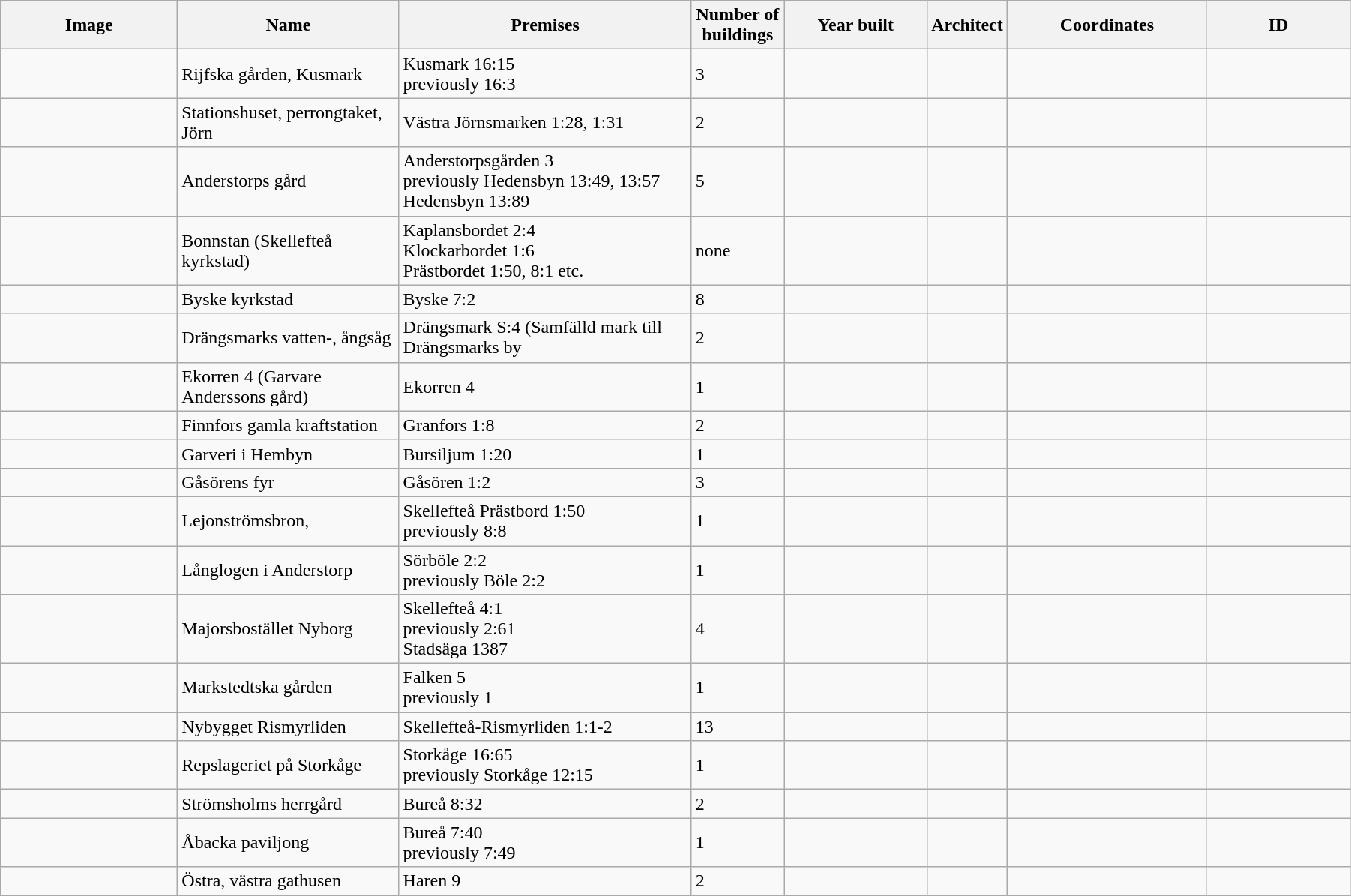<table class="wikitable" width="95%">
<tr>
<th width="150">Image</th>
<th>Name</th>
<th>Premises</th>
<th width="75">Number of<br>buildings</th>
<th width="120">Year built</th>
<th>Architect</th>
<th width="170">Coordinates</th>
<th width="120">ID</th>
</tr>
<tr>
<td></td>
<td Byggnadsminnen i Skellefteå Municipality#Rijfska gården, Kusmark>Rijfska gården, Kusmark</td>
<td>Kusmark 16:15<br>previously 16:3</td>
<td>3</td>
<td></td>
<td></td>
<td></td>
<td></td>
</tr>
<tr>
<td></td>
<td Jörn järnvägsstation>Stationshuset, perrongtaket, Jörn</td>
<td>Västra Jörnsmarken 1:28, 1:31</td>
<td>2</td>
<td></td>
<td></td>
<td></td>
<td></td>
</tr>
<tr>
<td></td>
<td Byggnadsminnen i Skellefteå Municipality#Anderstorps gård, Skellefteå>Anderstorps gård</td>
<td>Anderstorpsgården 3<br>previously Hedensbyn 13:49, 13:57<br>Hedensbyn 13:89</td>
<td>5</td>
<td></td>
<td></td>
<td></td>
<td></td>
</tr>
<tr>
<td></td>
<td Bonnstan>Bonnstan (Skellefteå kyrkstad)</td>
<td>Kaplansbordet 2:4<br>Klockarbordet 1:6<br>Prästbordet 1:50, 8:1 etc.</td>
<td>none</td>
<td></td>
<td></td>
<td></td>
<td></td>
</tr>
<tr>
<td></td>
<td>Byske kyrkstad</td>
<td>Byske 7:2</td>
<td>8</td>
<td></td>
<td></td>
<td></td>
<td></td>
</tr>
<tr>
<td></td>
<td Byggnadsminnen i Skellefteå Municipality#Drängsmarks vatten-, ångsåg>Drängsmarks vatten-, ångsåg</td>
<td>Drängsmark S:4 (Samfälld mark till Drängsmarks by</td>
<td>2</td>
<td></td>
<td></td>
<td></td>
<td></td>
</tr>
<tr>
<td></td>
<td Byggnadsminnen i Skellefteå Municipality#Södra gathuset, Ekorren 4, Skellefteå>Ekorren 4 (Garvare Anderssons gård)</td>
<td>Ekorren 4</td>
<td>1</td>
<td></td>
<td></td>
<td></td>
<td></td>
</tr>
<tr>
<td></td>
<td Skellefteå Kraft#Historia>Finnfors gamla kraftstation</td>
<td>Granfors 1:8</td>
<td>2</td>
<td></td>
<td></td>
<td></td>
<td></td>
</tr>
<tr>
<td></td>
<td Byggnadsminnen i Skellefteå Municipality#Garveri i Bursiljum>Garveri i Hembyn</td>
<td>Bursiljum 1:20</td>
<td>1</td>
<td></td>
<td></td>
<td></td>
<td></td>
</tr>
<tr>
<td></td>
<td Gåsören>Gåsörens fyr</td>
<td>Gåsören 1:2</td>
<td>3</td>
<td></td>
<td></td>
<td></td>
<td></td>
</tr>
<tr>
<td></td>
<td>Lejonströmsbron,</td>
<td>Skellefteå Prästbord 1:50<br>previously 8:8</td>
<td>1</td>
<td></td>
<td></td>
<td></td>
<td></td>
</tr>
<tr>
<td></td>
<td Byggnadsminnen i Skellefteå Municipality#Långlogen, Böle, Skellefteå>Långlogen i Anderstorp</td>
<td>Sörböle 2:2<br>previously Böle 2:2</td>
<td>1</td>
<td></td>
<td></td>
<td></td>
<td></td>
</tr>
<tr>
<td></td>
<td Byggnadsminnen i Skellefteå Municipality#Majorsbostället Nyborg>Majorsbostället Nyborg</td>
<td>Skellefteå 4:1<br>previously 2:61<br>Stadsäga 1387</td>
<td>4</td>
<td></td>
<td></td>
<td></td>
<td></td>
</tr>
<tr>
<td></td>
<td Byggnadsminnen i Skellefteå Municipality#Markstedtska gården, Skellefteå>Markstedtska gården</td>
<td>Falken 5<br>previously 1</td>
<td>1</td>
<td></td>
<td></td>
<td></td>
<td></td>
</tr>
<tr>
<td></td>
<td Rismyrliden>Nybygget Rismyrliden</td>
<td>Skellefteå-Rismyrliden 1:1-2</td>
<td>13</td>
<td></td>
<td></td>
<td></td>
<td></td>
</tr>
<tr>
<td></td>
<td Byggnadsminnen i Skellefteå Municipality#Repslageriet, Kåge>Repslageriet på Storkåge</td>
<td>Storkåge 16:65<br>previously Storkåge 12:15</td>
<td>1</td>
<td></td>
<td></td>
<td></td>
<td></td>
</tr>
<tr>
<td></td>
<td>Strömsholms herrgård</td>
<td>Bureå 8:32</td>
<td>2</td>
<td></td>
<td></td>
<td></td>
<td></td>
</tr>
<tr>
<td></td>
<td>Åbacka paviljong</td>
<td>Bureå 7:40<br>previously 7:49</td>
<td>1</td>
<td></td>
<td></td>
<td></td>
<td></td>
</tr>
<tr>
<td></td>
<td Byggnadsminnen i Skellefteå Municipality#Sydvästra hörnet av kvarteret Haren, Skellefteå>Östra, västra gathusen</td>
<td>Haren 9</td>
<td>2</td>
<td></td>
<td></td>
<td></td>
<td></td>
</tr>
</table>
